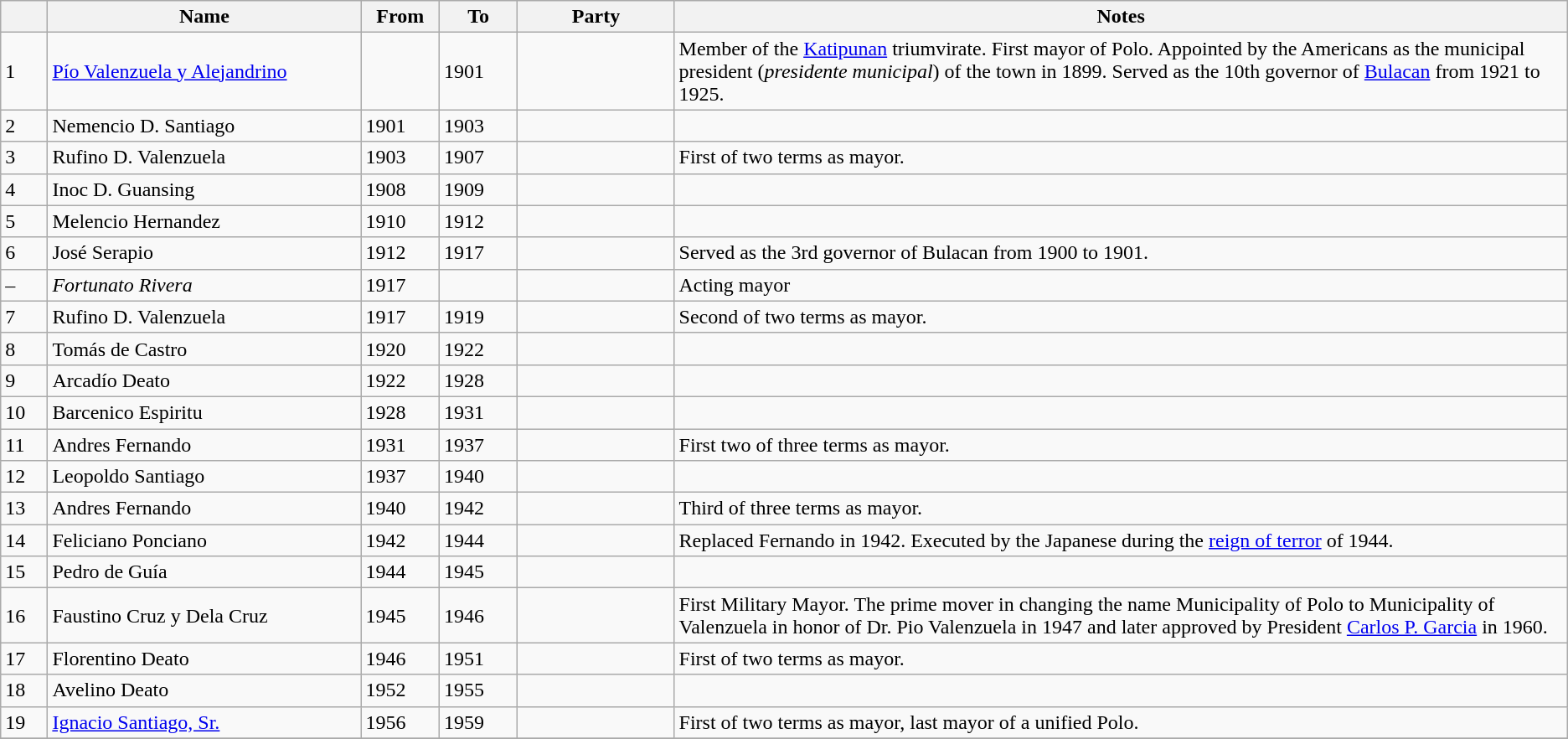<table class="wikitable" style="float:center; ">
<tr>
<th width="3%"></th>
<th width="20%">Name</th>
<th width="5%" align="center">From</th>
<th width="5%">To</th>
<th width="10%">Party</th>
<th>Notes</th>
</tr>
<tr>
<td>1</td>
<td><a href='#'>Pío Valenzuela y Alejandrino</a></td>
<td></td>
<td>1901</td>
<td></td>
<td>Member of the <a href='#'>Katipunan</a> triumvirate. First mayor of Polo. Appointed by the Americans as the municipal president (<em>presidente municipal</em>) of the town in 1899. Served as the 10th governor of <a href='#'>Bulacan</a> from 1921 to 1925.</td>
</tr>
<tr>
<td>2</td>
<td>Nemencio D. Santiago</td>
<td>1901</td>
<td>1903</td>
<td></td>
<td></td>
</tr>
<tr>
<td>3</td>
<td>Rufino D. Valenzuela</td>
<td>1903</td>
<td>1907</td>
<td></td>
<td>First of two terms as mayor.</td>
</tr>
<tr>
<td>4</td>
<td>Inoc D. Guansing</td>
<td>1908</td>
<td>1909</td>
<td></td>
<td></td>
</tr>
<tr>
<td>5</td>
<td>Melencio Hernandez</td>
<td>1910</td>
<td>1912</td>
<td></td>
<td></td>
</tr>
<tr>
<td>6</td>
<td>José Serapio</td>
<td>1912</td>
<td>1917</td>
<td></td>
<td>Served as the 3rd governor of Bulacan from 1900 to 1901.</td>
</tr>
<tr>
<td>–</td>
<td><em>Fortunato Rivera</em></td>
<td>1917</td>
<td></td>
<td></td>
<td>Acting mayor</td>
</tr>
<tr>
<td>7</td>
<td>Rufino D. Valenzuela</td>
<td>1917</td>
<td>1919</td>
<td></td>
<td>Second of two terms as mayor.</td>
</tr>
<tr>
<td>8</td>
<td>Tomás de Castro</td>
<td>1920</td>
<td>1922</td>
<td></td>
<td></td>
</tr>
<tr>
<td>9</td>
<td>Arcadío Deato</td>
<td>1922</td>
<td>1928</td>
<td></td>
<td></td>
</tr>
<tr>
<td>10</td>
<td>Barcenico Espiritu</td>
<td>1928</td>
<td>1931</td>
<td></td>
<td></td>
</tr>
<tr>
<td>11</td>
<td>Andres Fernando</td>
<td>1931</td>
<td>1937</td>
<td></td>
<td>First two of three terms as mayor.</td>
</tr>
<tr>
<td>12</td>
<td>Leopoldo Santiago</td>
<td>1937</td>
<td>1940</td>
<td></td>
<td></td>
</tr>
<tr>
<td>13</td>
<td>Andres Fernando</td>
<td>1940</td>
<td>1942</td>
<td></td>
<td>Third of three terms as mayor.</td>
</tr>
<tr>
<td>14</td>
<td>Feliciano Ponciano</td>
<td>1942</td>
<td>1944</td>
<td></td>
<td>Replaced Fernando in 1942. Executed by the Japanese during the <a href='#'>reign of terror</a> of 1944.</td>
</tr>
<tr>
<td>15</td>
<td>Pedro de Guía</td>
<td>1944</td>
<td>1945</td>
<td></td>
<td></td>
</tr>
<tr>
<td>16</td>
<td>Faustino Cruz y Dela Cruz</td>
<td>1945</td>
<td>1946</td>
<td></td>
<td>First Military Mayor. The prime mover in changing the name Municipality of Polo to Municipality of Valenzuela in honor of Dr. Pio Valenzuela in 1947 and later approved by President <a href='#'>Carlos P. Garcia</a> in 1960.</td>
</tr>
<tr>
<td>17</td>
<td>Florentino Deato</td>
<td>1946</td>
<td>1951</td>
<td></td>
<td>First of two terms as mayor.</td>
</tr>
<tr>
<td>18</td>
<td>Avelino Deato</td>
<td>1952</td>
<td>1955</td>
<td></td>
<td></td>
</tr>
<tr>
<td>19</td>
<td><a href='#'>Ignacio Santiago, Sr.</a></td>
<td>1956</td>
<td>1959</td>
<td></td>
<td>First of two terms as mayor, last mayor of a unified Polo.</td>
</tr>
<tr>
</tr>
</table>
